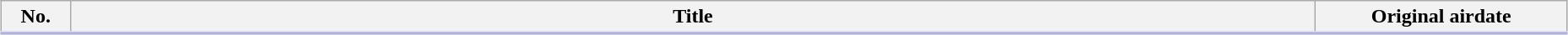<table class="wikitable" style="width:98%; margin:auto; background:#FFF;">
<tr style="border-bottom: 3px solid #CCF">
<th style="width:3em;">No.</th>
<th>Title</th>
<th style="width:12em;">Original airdate</th>
</tr>
<tr>
</tr>
</table>
